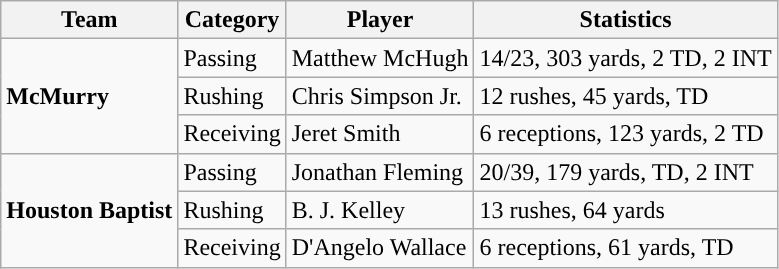<table class="wikitable" style="float: left;">
<tr>
<th>Team</th>
<th>Category</th>
<th>Player</th>
<th>Statistics</th>
</tr>
<tr>
<td rowspan=3><strong>McMurry</strong></td>
<td>Passing</td>
<td>Matthew McHugh</td>
<td>14/23, 303 yards, 2 TD, 2 INT</td>
</tr>
<tr>
<td>Rushing</td>
<td>Chris Simpson Jr.</td>
<td>12 rushes, 45 yards, TD</td>
</tr>
<tr>
<td>Receiving</td>
<td>Jeret Smith</td>
<td>6 receptions, 123 yards, 2 TD</td>
</tr>
<tr>
<td rowspan=3><strong>Houston Baptist</strong></td>
<td>Passing</td>
<td>Jonathan Fleming</td>
<td>20/39, 179 yards, TD, 2 INT</td>
</tr>
<tr>
<td>Rushing</td>
<td>B. J. Kelley</td>
<td>13 rushes, 64 yards</td>
</tr>
<tr>
<td>Receiving</td>
<td>D'Angelo Wallace</td>
<td>6 receptions, 61 yards, TD</td>
</tr>
</table>
